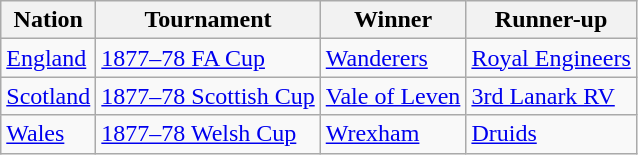<table class="wikitable">
<tr>
<th>Nation</th>
<th>Tournament</th>
<th>Winner</th>
<th>Runner-up</th>
</tr>
<tr>
<td> <a href='#'>England</a></td>
<td><a href='#'>1877–78 FA Cup</a></td>
<td><a href='#'>Wanderers</a></td>
<td><a href='#'>Royal Engineers</a></td>
</tr>
<tr>
<td> <a href='#'>Scotland</a></td>
<td><a href='#'>1877–78 Scottish Cup</a></td>
<td><a href='#'>Vale of Leven</a></td>
<td><a href='#'>3rd Lanark RV</a></td>
</tr>
<tr>
<td> <a href='#'>Wales</a></td>
<td><a href='#'>1877–78 Welsh Cup</a></td>
<td><a href='#'>Wrexham</a></td>
<td><a href='#'>Druids</a></td>
</tr>
</table>
